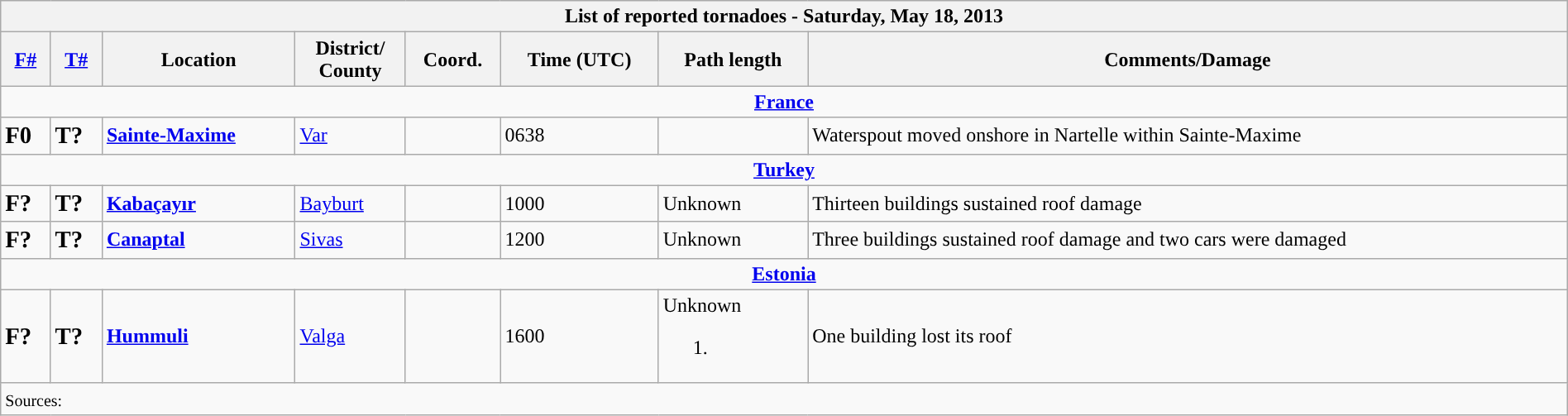<table class="wikitable mw-collapsible collapsible" width="100%">
<tr>
<th colspan="8">List of reported tornadoes - Saturday, May 18, 2013</th>
</tr>
<tr>
<th><a href='#'>F#</a></th>
<th><a href='#'>T#</a></th>
<th>Location</th>
<th>District/<br>County</th>
<th>Coord.</th>
<th>Time (UTC)</th>
<th>Path length</th>
<th>Comments/Damage</th>
</tr>
<tr>
<td colspan="8" align=center><strong><a href='#'>France</a></strong></td>
</tr>
<tr>
<td><big><strong>F0</strong></big></td>
<td><big><strong>T?</strong></big></td>
<td><strong><a href='#'>Sainte-Maxime</a></strong></td>
<td><a href='#'>Var</a></td>
<td></td>
<td>0638</td>
<td></td>
<td>Waterspout moved onshore in Nartelle within Sainte-Maxime</td>
</tr>
<tr>
<td colspan="8" align=center><strong><a href='#'>Turkey</a></strong></td>
</tr>
<tr>
<td><big><strong>F?</strong></big></td>
<td><big><strong>T?</strong></big></td>
<td><strong><a href='#'>Kabaçayır</a></strong></td>
<td><a href='#'>Bayburt</a></td>
<td></td>
<td>1000</td>
<td>Unknown</td>
<td>Thirteen buildings sustained roof damage</td>
</tr>
<tr>
<td><big><strong>F?</strong></big></td>
<td><big><strong>T?</strong></big></td>
<td><strong><a href='#'>Canaptal</a></strong></td>
<td><a href='#'>Sivas</a></td>
<td></td>
<td>1200</td>
<td>Unknown</td>
<td>Three buildings sustained roof damage and two cars were damaged</td>
</tr>
<tr>
<td colspan="8" align=center><strong><a href='#'>Estonia</a></strong></td>
</tr>
<tr>
<td><big><strong>F?</strong></big></td>
<td><big><strong>T?</strong></big></td>
<td><strong><a href='#'>Hummuli</a></strong></td>
<td><a href='#'>Valga</a></td>
<td></td>
<td>1600</td>
<td>Unknown<br><ol><li></li></ol></td>
<td>One building lost its roof</td>
</tr>
<tr>
<td colspan="8"><small>Sources:  </small></td>
</tr>
</table>
